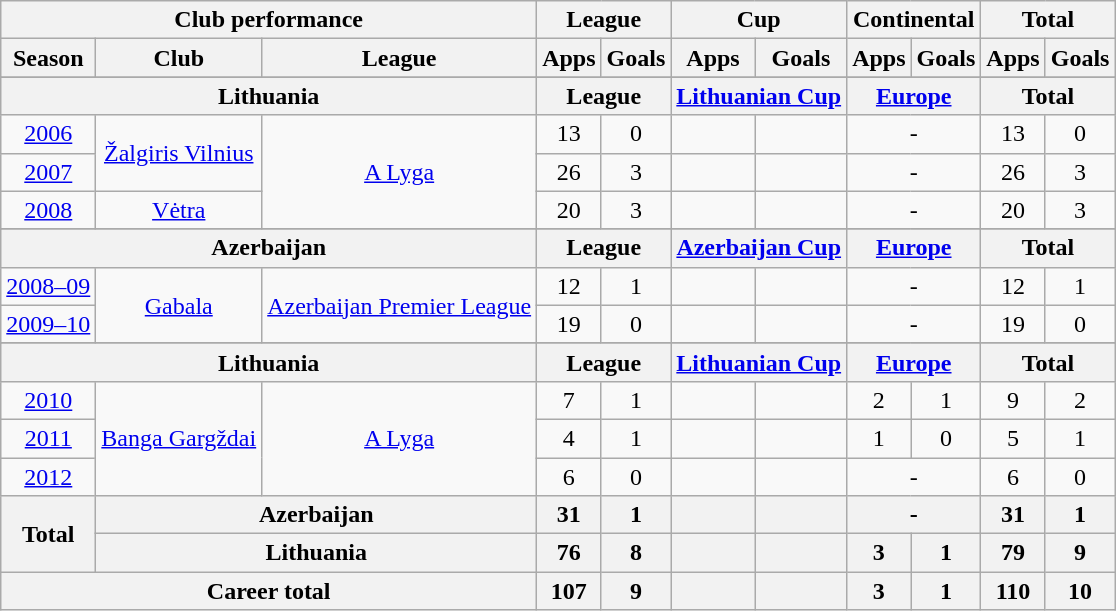<table class="wikitable" style="text-align:center">
<tr>
<th colspan=3>Club performance</th>
<th colspan=2>League</th>
<th colspan=2>Cup</th>
<th colspan=2>Continental</th>
<th colspan=2>Total</th>
</tr>
<tr>
<th>Season</th>
<th>Club</th>
<th>League</th>
<th>Apps</th>
<th>Goals</th>
<th>Apps</th>
<th>Goals</th>
<th>Apps</th>
<th>Goals</th>
<th>Apps</th>
<th>Goals</th>
</tr>
<tr>
</tr>
<tr>
<th colspan=3>Lithuania</th>
<th colspan=2>League</th>
<th colspan=2><a href='#'>Lithuanian Cup</a></th>
<th colspan=2><a href='#'>Europe</a></th>
<th colspan=2>Total</th>
</tr>
<tr>
<td><a href='#'>2006</a></td>
<td rowspan="2"><a href='#'>Žalgiris Vilnius</a></td>
<td rowspan="3"><a href='#'>A Lyga</a></td>
<td>13</td>
<td>0</td>
<td></td>
<td></td>
<td colspan="2">-</td>
<td>13</td>
<td>0</td>
</tr>
<tr>
<td><a href='#'>2007</a></td>
<td>26</td>
<td>3</td>
<td></td>
<td></td>
<td colspan="2">-</td>
<td>26</td>
<td>3</td>
</tr>
<tr>
<td><a href='#'>2008</a></td>
<td><a href='#'>Vėtra</a></td>
<td>20</td>
<td>3</td>
<td></td>
<td></td>
<td colspan="2">-</td>
<td>20</td>
<td>3</td>
</tr>
<tr>
</tr>
<tr>
<th colspan=3>Azerbaijan</th>
<th colspan=2>League</th>
<th colspan=2><a href='#'>Azerbaijan Cup</a></th>
<th colspan=2><a href='#'>Europe</a></th>
<th colspan=2>Total</th>
</tr>
<tr>
<td><a href='#'>2008–09</a></td>
<td rowspan="2"><a href='#'>Gabala</a></td>
<td rowspan="2"><a href='#'>Azerbaijan Premier League</a></td>
<td>12</td>
<td>1</td>
<td></td>
<td></td>
<td colspan="2">-</td>
<td>12</td>
<td>1</td>
</tr>
<tr>
<td><a href='#'>2009–10</a></td>
<td>19</td>
<td>0</td>
<td></td>
<td></td>
<td colspan="2">-</td>
<td>19</td>
<td>0</td>
</tr>
<tr>
</tr>
<tr>
<th colspan=3>Lithuania</th>
<th colspan=2>League</th>
<th colspan=2><a href='#'>Lithuanian Cup</a></th>
<th colspan=2><a href='#'>Europe</a></th>
<th colspan=2>Total</th>
</tr>
<tr>
<td><a href='#'>2010</a></td>
<td rowspan="3"><a href='#'>Banga Gargždai</a></td>
<td rowspan="3"><a href='#'>A Lyga</a></td>
<td>7</td>
<td>1</td>
<td></td>
<td></td>
<td>2</td>
<td>1</td>
<td>9</td>
<td>2</td>
</tr>
<tr>
<td><a href='#'>2011</a></td>
<td>4</td>
<td>1</td>
<td></td>
<td></td>
<td>1</td>
<td>0</td>
<td>5</td>
<td>1</td>
</tr>
<tr>
<td><a href='#'>2012</a></td>
<td>6</td>
<td>0</td>
<td></td>
<td></td>
<td colspan="2">-</td>
<td>6</td>
<td>0</td>
</tr>
<tr>
<th rowspan=2>Total</th>
<th colspan=2>Azerbaijan</th>
<th>31</th>
<th>1</th>
<th></th>
<th></th>
<th colspan="2">-</th>
<th>31</th>
<th>1</th>
</tr>
<tr>
<th colspan=2>Lithuania</th>
<th>76</th>
<th>8</th>
<th></th>
<th></th>
<th>3</th>
<th>1</th>
<th>79</th>
<th>9</th>
</tr>
<tr>
<th colspan=3>Career total</th>
<th>107</th>
<th>9</th>
<th></th>
<th></th>
<th>3</th>
<th>1</th>
<th>110</th>
<th>10</th>
</tr>
</table>
